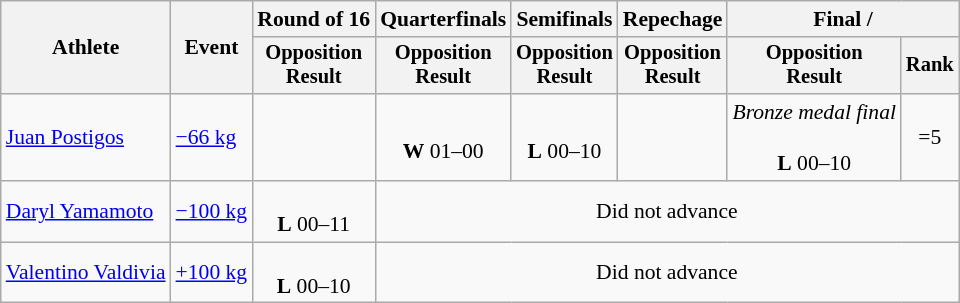<table class="wikitable" style="font-size:90%">
<tr>
<th rowspan=2>Athlete</th>
<th rowspan=2>Event</th>
<th>Round of 16</th>
<th>Quarterfinals</th>
<th>Semifinals</th>
<th>Repechage</th>
<th colspan=2>Final / </th>
</tr>
<tr style="font-size:95%">
<th>Opposition<br>Result</th>
<th>Opposition<br>Result</th>
<th>Opposition<br>Result</th>
<th>Opposition<br>Result</th>
<th>Opposition<br>Result</th>
<th>Rank</th>
</tr>
<tr align=center>
<td align=left><a href='#'>Juan Postigos</a></td>
<td align=left><a href='#'>−66 kg</a></td>
<td></td>
<td><br><strong>W</strong> 01–00</td>
<td><br><strong>L</strong> 00–10</td>
<td></td>
<td><em>Bronze medal final</em><br><br><strong>L</strong> 00–10</td>
<td>=5</td>
</tr>
<tr align=center>
<td align=left><a href='#'>Daryl Yamamoto</a></td>
<td align=left><a href='#'>−100 kg</a></td>
<td><br><strong>L</strong> 00–11</td>
<td colspan=5>Did not advance</td>
</tr>
<tr align=center>
<td align=left><a href='#'>Valentino Valdivia</a></td>
<td align=left><a href='#'>+100 kg</a></td>
<td><br><strong>L</strong> 00–10</td>
<td colspan=5>Did not advance</td>
</tr>
</table>
